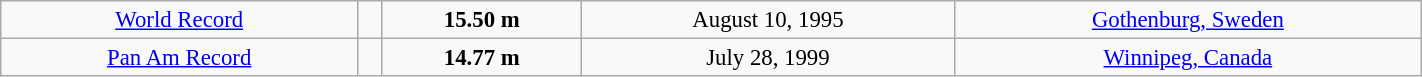<table class="wikitable" style=" text-align:center; font-size:95%;" width="75%">
<tr>
<td><a href='#'>World Record</a></td>
<td></td>
<td><strong>15.50 m </strong></td>
<td>August 10, 1995</td>
<td> <a href='#'>Gothenburg, Sweden</a></td>
</tr>
<tr>
<td><a href='#'>Pan Am Record</a></td>
<td></td>
<td><strong>14.77 m </strong></td>
<td>July 28, 1999</td>
<td> <a href='#'>Winnipeg, Canada</a></td>
</tr>
</table>
